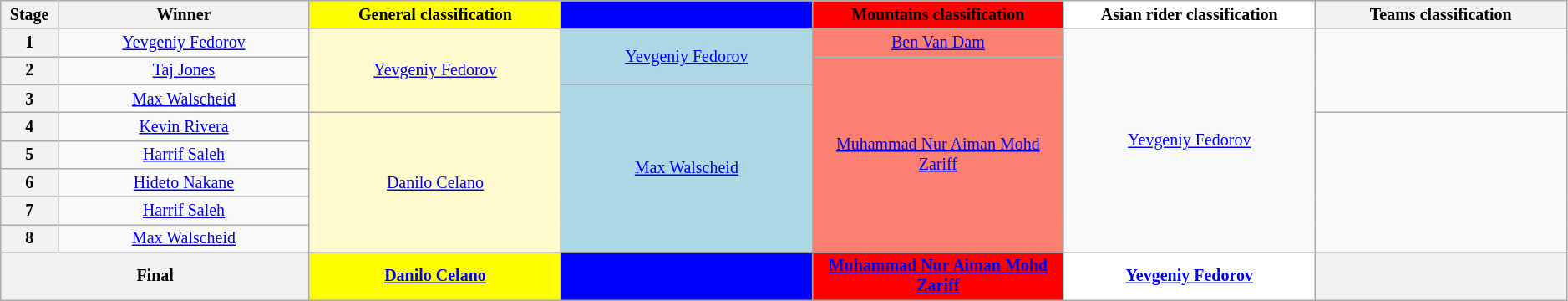<table class="wikitable" style="text-align: center; font-size:smaller;">
<tr style="background-color: #efefef;">
<th width="2%">Stage</th>
<th width="12%">Winner</th>
<th style="background:yellow;" width="12%">General classification<br></th>
<th style="background:blue;" width="12%"><br></th>
<th style="background:red;" width="12%">Mountains classification<br></th>
<th style="background:white;" width="12%">Asian rider classification<br></th>
<th width="12%">Teams classification</th>
</tr>
<tr>
<th>1</th>
<td><a href='#'>Yevgeniy Fedorov</a></td>
<td style="background:lemonchiffon;" rowspan="3"><a href='#'>Yevgeniy Fedorov</a></td>
<td style="background:lightblue;" rowspan="2"><a href='#'>Yevgeniy Fedorov</a></td>
<td style="background:salmon;" rowspan="1"><a href='#'>Ben Van Dam</a></td>
<td style="background:offwhite;" rowspan="8"><a href='#'>Yevgeniy Fedorov</a></td>
<td rowspan="3"></td>
</tr>
<tr>
<th>2</th>
<td><a href='#'>Taj Jones</a></td>
<td style="background:salmon;" rowspan="7"><a href='#'>Muhammad Nur Aiman Mohd Zariff</a></td>
</tr>
<tr>
<th>3</th>
<td><a href='#'>Max Walscheid</a></td>
<td style="background:lightblue;" rowspan="6"><a href='#'>Max Walscheid</a></td>
</tr>
<tr>
<th>4</th>
<td><a href='#'>Kevin Rivera</a></td>
<td style="background:lemonchiffon;" rowspan="5"><a href='#'>Danilo Celano</a></td>
<td rowspan="5"></td>
</tr>
<tr>
<th>5</th>
<td><a href='#'>Harrif Saleh</a></td>
</tr>
<tr>
<th>6</th>
<td><a href='#'>Hideto Nakane</a></td>
</tr>
<tr>
<th>7</th>
<td><a href='#'>Harrif Saleh</a></td>
</tr>
<tr>
<th>8</th>
<td><a href='#'>Max Walscheid</a></td>
</tr>
<tr>
<th colspan="2">Final</th>
<th style="background:yellow;" width="12%"><a href='#'>Danilo Celano</a></th>
<th style="background:blue;" width="12%"></th>
<th style="background:red;" width="12%"><a href='#'>Muhammad Nur Aiman Mohd Zariff</a></th>
<th style="background:white;" width="12%"><a href='#'>Yevgeniy Fedorov</a></th>
<th width="12%"></th>
</tr>
</table>
